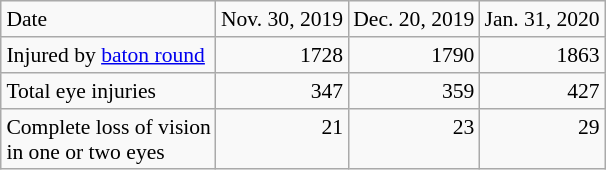<table class="wikitable"  style="float:right; width=70%; font-size:90%; border:1px solid darkgrey;">
<tr>
<td valign="top">Date</td>
<td style="vertical-align:top; text-align:center;">Nov. 30, 2019</td>
<td style="vertical-align:top; text-align:center;">Dec. 20, 2019</td>
<td style="vertical-align:top; text-align:center;">Jan. 31, 2020</td>
</tr>
<tr>
<td valign="top">Injured by <a href='#'>baton round</a></td>
<td style="text-align:right; vertical-align:top;">1728</td>
<td style="text-align:right; vertical-align:top;">1790</td>
<td style="text-align:right; vertical-align:top;">1863</td>
</tr>
<tr>
<td valign="top">Total eye injuries</td>
<td style="text-align:right; vertical-align:top;">347</td>
<td style="text-align:right; vertical-align:top;">359</td>
<td style="text-align:right; vertical-align:top;">427</td>
</tr>
<tr>
<td valign="top">Complete loss of vision<br>in one or two eyes</td>
<td style="text-align:right; vertical-align:top;">21</td>
<td style="text-align:right; vertical-align:top;">23</td>
<td style="text-align:right; vertical-align:top;">29</td>
</tr>
</table>
